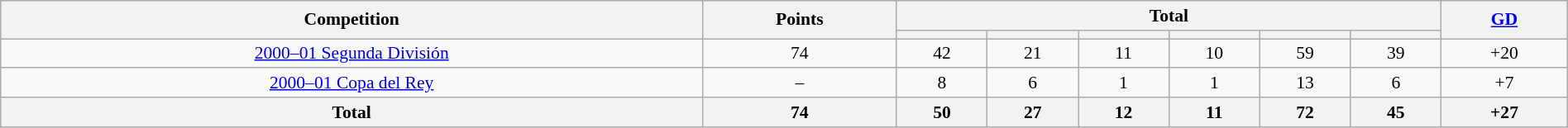<table class="wikitable" style="font-size:90%;width:100%;margin:auto;clear:both;text-align:center;">
<tr>
<th rowspan="2">Competition</th>
<th rowspan="2">Points</th>
<th colspan="6">Total</th>
<th rowspan="2"><a href='#'>GD</a></th>
</tr>
<tr>
<th></th>
<th></th>
<th></th>
<th></th>
<th></th>
<th></th>
</tr>
<tr>
<td> <a href='#'>2000–01 Segunda División</a></td>
<td>74</td>
<td>42</td>
<td>21</td>
<td>11</td>
<td>10</td>
<td>59</td>
<td>39</td>
<td>+20</td>
</tr>
<tr>
<td> <a href='#'>2000–01 Copa del Rey</a></td>
<td>–</td>
<td>8</td>
<td>6</td>
<td>1</td>
<td>1</td>
<td>13</td>
<td>6</td>
<td>+7</td>
</tr>
<tr>
<th>Total</th>
<th>74</th>
<th>50</th>
<th>27</th>
<th>12</th>
<th>11</th>
<th>72</th>
<th>45</th>
<th>+27</th>
</tr>
</table>
